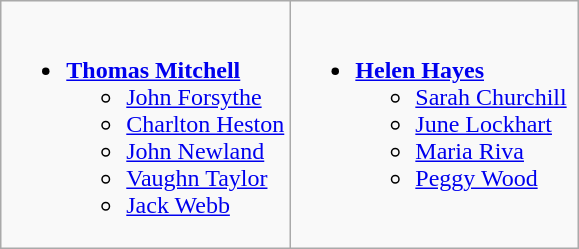<table class="wikitable">
<tr>
<td style="vertical-align:top;" width="50%"><br><ul><li><strong><a href='#'>Thomas Mitchell</a></strong><ul><li><a href='#'>John Forsythe</a></li><li><a href='#'>Charlton Heston</a></li><li><a href='#'>John Newland</a></li><li><a href='#'>Vaughn Taylor</a></li><li><a href='#'>Jack Webb</a></li></ul></li></ul></td>
<td style="vertical-align:top;" width="50%"><br><ul><li><strong><a href='#'>Helen Hayes</a></strong><ul><li><a href='#'>Sarah Churchill</a></li><li><a href='#'>June Lockhart</a></li><li><a href='#'>Maria Riva</a></li><li><a href='#'>Peggy Wood</a></li></ul></li></ul></td>
</tr>
</table>
